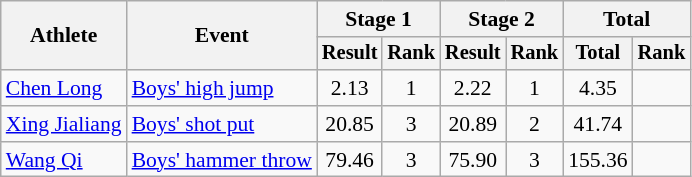<table class="wikitable" style="font-size:90%">
<tr>
<th rowspan=2>Athlete</th>
<th rowspan=2>Event</th>
<th colspan=2>Stage 1</th>
<th colspan=2>Stage 2</th>
<th colspan=2>Total</th>
</tr>
<tr style="font-size:95%">
<th>Result</th>
<th>Rank</th>
<th>Result</th>
<th>Rank</th>
<th>Total</th>
<th>Rank</th>
</tr>
<tr align=center>
<td align=left><a href='#'>Chen Long</a></td>
<td align=left><a href='#'>Boys' high jump</a></td>
<td>2.13</td>
<td>1</td>
<td>2.22</td>
<td>1</td>
<td>4.35</td>
<td></td>
</tr>
<tr align=center>
<td align=left><a href='#'>Xing Jialiang</a></td>
<td align=left><a href='#'>Boys' shot put</a></td>
<td>20.85</td>
<td>3</td>
<td>20.89</td>
<td>2</td>
<td>41.74</td>
<td></td>
</tr>
<tr align=center>
<td align=left><a href='#'>Wang Qi</a></td>
<td align=left><a href='#'>Boys' hammer throw</a></td>
<td>79.46</td>
<td>3</td>
<td>75.90</td>
<td>3</td>
<td>155.36</td>
<td></td>
</tr>
</table>
